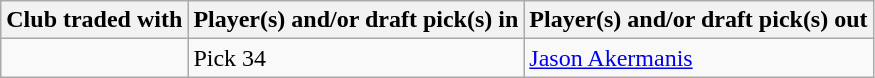<table class="wikitable plainrowheaders">
<tr>
<th scope="col"><strong>Club traded with</strong></th>
<th scope="col"><strong>Player(s) and/or draft pick(s) in</strong></th>
<th scope="col"><strong>Player(s) and/or draft pick(s) out</strong></th>
</tr>
<tr>
<td></td>
<td>Pick 34</td>
<td><a href='#'>Jason Akermanis</a></td>
</tr>
</table>
